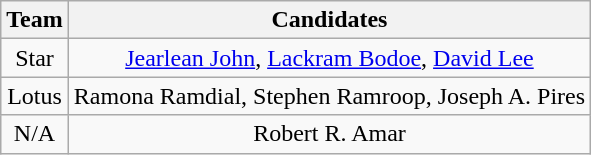<table class="wikitable" style="text-align:center">
<tr>
<th>Team</th>
<th>Candidates</th>
</tr>
<tr>
<td>Star</td>
<td><a href='#'>Jearlean John</a>, <a href='#'>Lackram Bodoe</a>, <a href='#'>David Lee</a></td>
</tr>
<tr>
<td>Lotus</td>
<td>Ramona Ramdial, Stephen Ramroop, Joseph A. Pires</td>
</tr>
<tr>
<td>N/A</td>
<td>Robert R. Amar</td>
</tr>
</table>
